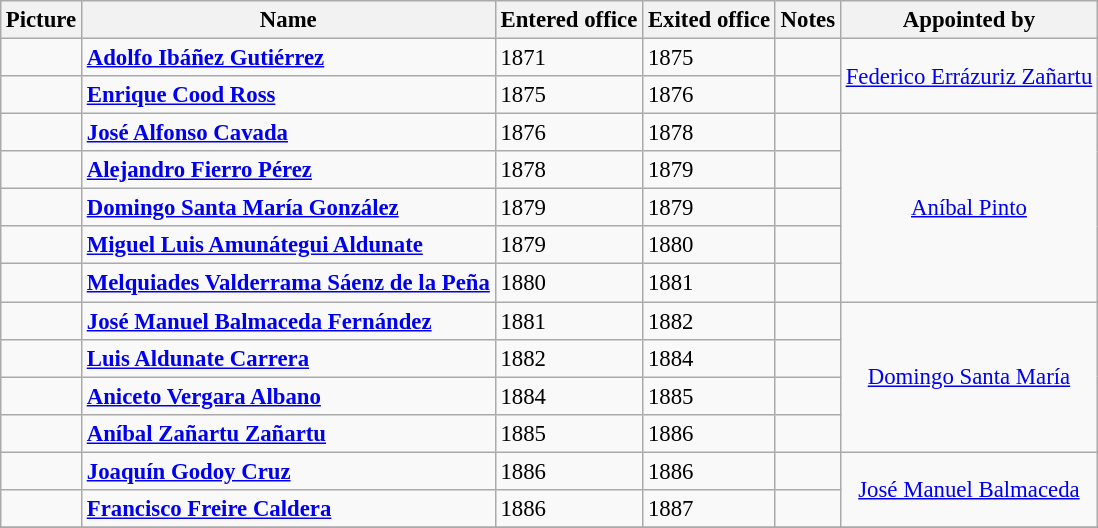<table class="wikitable" style="margin:1em auto; font-size:95%;">
<tr>
<th>Picture</th>
<th>Name</th>
<th>Entered office</th>
<th>Exited office</th>
<th>Notes</th>
<th>Appointed by</th>
</tr>
<tr>
<td></td>
<td><strong><a href='#'>Adolfo Ibáñez Gutiérrez</a></strong></td>
<td>1871</td>
<td>1875</td>
<td></td>
<td rowspan=2 align=center><a href='#'>Federico Errázuriz Zañartu</a></td>
</tr>
<tr>
<td></td>
<td><strong><a href='#'>Enrique Cood Ross</a></strong></td>
<td>1875</td>
<td>1876</td>
<td></td>
</tr>
<tr>
<td></td>
<td><strong><a href='#'>José Alfonso Cavada</a></strong></td>
<td>1876</td>
<td>1878</td>
<td></td>
<td rowspan=5 align=center><a href='#'>Aníbal Pinto</a></td>
</tr>
<tr>
<td></td>
<td><strong><a href='#'>Alejandro Fierro Pérez</a></strong></td>
<td>1878</td>
<td>1879</td>
<td></td>
</tr>
<tr>
<td></td>
<td><strong><a href='#'>Domingo Santa María González</a></strong></td>
<td>1879</td>
<td>1879</td>
<td></td>
</tr>
<tr>
<td></td>
<td><strong><a href='#'>Miguel Luis Amunátegui Aldunate</a></strong></td>
<td>1879</td>
<td>1880</td>
<td></td>
</tr>
<tr>
<td></td>
<td><strong><a href='#'>Melquiades Valderrama Sáenz de la Peña</a></strong></td>
<td>1880</td>
<td>1881</td>
<td></td>
</tr>
<tr>
<td></td>
<td><strong><a href='#'>José Manuel Balmaceda Fernández</a></strong></td>
<td>1881</td>
<td>1882</td>
<td></td>
<td rowspan=4 align=center><a href='#'>Domingo Santa María</a></td>
</tr>
<tr>
<td></td>
<td><strong><a href='#'>Luis Aldunate Carrera</a></strong></td>
<td>1882</td>
<td>1884</td>
<td></td>
</tr>
<tr>
<td></td>
<td><strong><a href='#'>Aniceto Vergara Albano</a></strong></td>
<td>1884</td>
<td>1885</td>
<td></td>
</tr>
<tr>
<td></td>
<td><strong><a href='#'>Aníbal Zañartu Zañartu</a></strong></td>
<td>1885</td>
<td>1886</td>
<td></td>
</tr>
<tr>
<td></td>
<td><strong><a href='#'>Joaquín Godoy Cruz</a></strong></td>
<td>1886</td>
<td>1886</td>
<td></td>
<td rowspan=2 align=center><a href='#'>José Manuel Balmaceda</a></td>
</tr>
<tr>
<td></td>
<td><strong><a href='#'>Francisco Freire Caldera</a></strong></td>
<td>1886</td>
<td>1887</td>
<td></td>
</tr>
<tr>
</tr>
</table>
